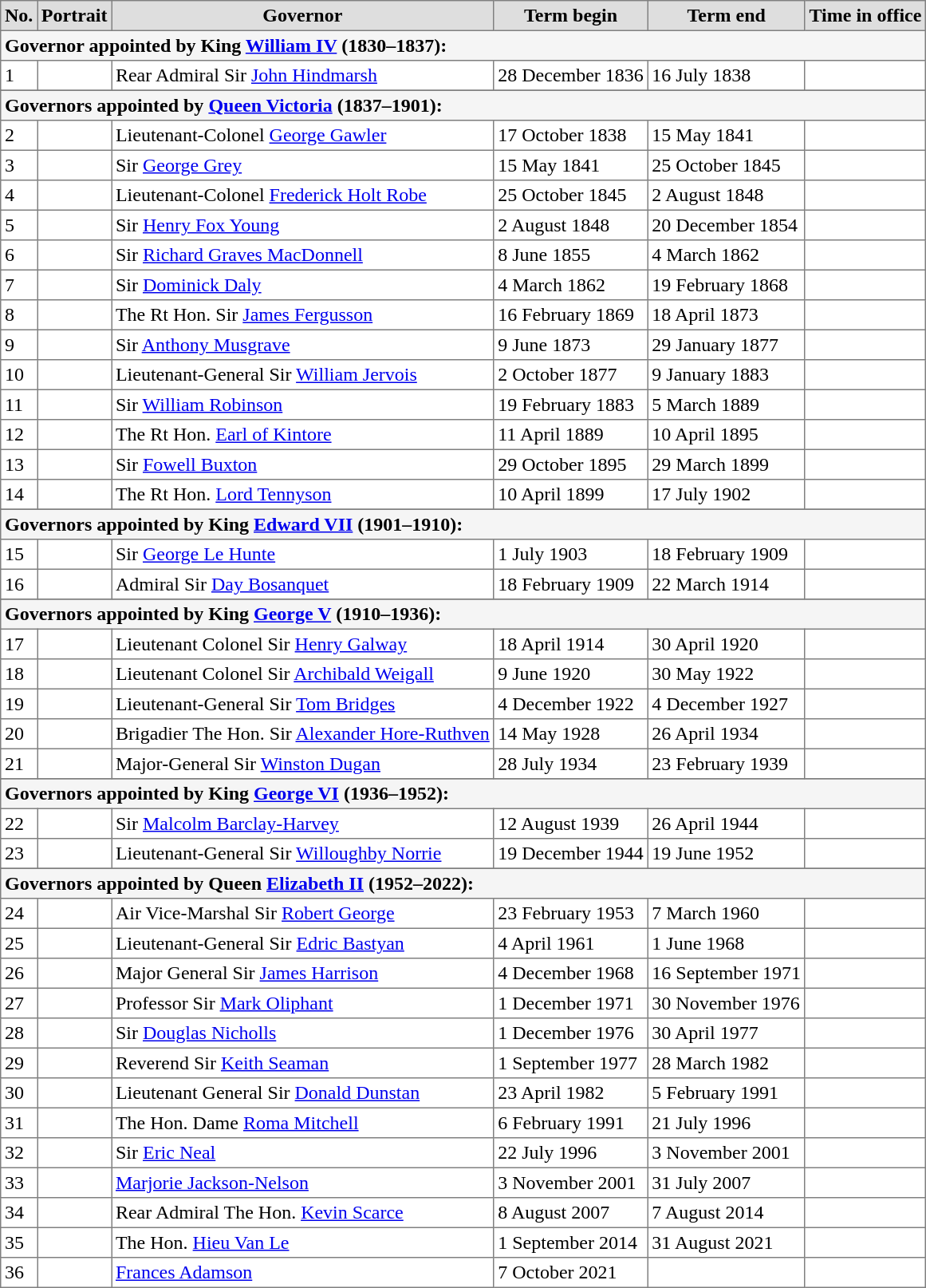<table border="1" cellpadding="3" style="border-collapse:collapse;">
<tr bgcolor=#dedede>
<th>No.</th>
<th>Portrait</th>
<th>Governor</th>
<th>Term begin</th>
<th>Term end</th>
<th>Time in office</th>
</tr>
<tr bgcolor="#F5F5F5">
<th colspan="9" align="left"><span>Governor appointed by King <a href='#'>William IV</a> (1830–1837):</span></th>
</tr>
<tr>
<td>1</td>
<td></td>
<td>Rear Admiral Sir <a href='#'>John Hindmarsh</a> </td>
<td>28 December 1836</td>
<td>16 July 1838</td>
<td></td>
</tr>
<tr>
</tr>
<tr bgcolor="#F5F5F5">
<th colspan="9" align="left"><span>Governors appointed by <a href='#'>Queen Victoria</a> (1837–1901):</span></th>
</tr>
<tr>
<td>2</td>
<td></td>
<td>Lieutenant-Colonel <a href='#'>George Gawler</a> </td>
<td>17 October 1838</td>
<td>15 May 1841</td>
<td></td>
</tr>
<tr>
<td>3</td>
<td></td>
<td>Sir <a href='#'>George Grey</a> </td>
<td>15 May 1841</td>
<td>25 October 1845</td>
<td></td>
</tr>
<tr>
<td>4</td>
<td></td>
<td>Lieutenant-Colonel <a href='#'>Frederick Holt Robe</a></td>
<td>25 October 1845</td>
<td>2 August 1848</td>
<td></td>
</tr>
<tr>
<td>5</td>
<td></td>
<td>Sir <a href='#'>Henry Fox Young</a> </td>
<td>2 August 1848</td>
<td>20 December 1854</td>
<td></td>
</tr>
<tr>
<td>6</td>
<td></td>
<td>Sir <a href='#'>Richard Graves MacDonnell</a> </td>
<td>8 June 1855</td>
<td>4 March 1862</td>
<td></td>
</tr>
<tr>
<td>7</td>
<td></td>
<td>Sir <a href='#'>Dominick Daly</a></td>
<td>4 March 1862</td>
<td>19 February 1868</td>
<td></td>
</tr>
<tr>
<td>8</td>
<td></td>
<td>The Rt Hon. Sir <a href='#'>James Fergusson</a>  </td>
<td>16 February 1869</td>
<td>18 April 1873</td>
<td></td>
</tr>
<tr>
<td>9</td>
<td></td>
<td>Sir <a href='#'>Anthony Musgrave</a> </td>
<td>9 June 1873</td>
<td>29 January 1877</td>
<td></td>
</tr>
<tr>
<td>10</td>
<td></td>
<td>Lieutenant-General Sir <a href='#'>William Jervois</a> </td>
<td>2 October 1877</td>
<td>9 January 1883</td>
<td></td>
</tr>
<tr>
<td>11</td>
<td></td>
<td>Sir <a href='#'>William Robinson</a> </td>
<td>19 February 1883</td>
<td>5 March 1889</td>
<td></td>
</tr>
<tr>
<td>12</td>
<td></td>
<td>The Rt Hon. <a href='#'>Earl of Kintore</a> </td>
<td>11 April 1889</td>
<td>10 April 1895</td>
<td></td>
</tr>
<tr>
<td>13</td>
<td></td>
<td>Sir <a href='#'>Fowell Buxton</a> </td>
<td>29 October 1895</td>
<td>29 March 1899</td>
<td></td>
</tr>
<tr>
<td>14</td>
<td></td>
<td>The Rt Hon. <a href='#'>Lord Tennyson</a> </td>
<td>10 April 1899</td>
<td>17 July 1902</td>
<td></td>
</tr>
<tr>
</tr>
<tr bgcolor="#F5F5F5">
<th colspan="9" align="left"><span>Governors appointed by King <a href='#'>Edward VII</a> (1901–1910):</span></th>
</tr>
<tr>
<td>15</td>
<td></td>
<td>Sir <a href='#'>George Le Hunte</a> </td>
<td>1 July 1903</td>
<td>18 February 1909</td>
<td></td>
</tr>
<tr>
<td>16</td>
<td></td>
<td>Admiral Sir <a href='#'>Day Bosanquet</a> </td>
<td>18 February 1909</td>
<td>22 March 1914</td>
<td></td>
</tr>
<tr>
</tr>
<tr bgcolor="#F5F5F5">
<th colspan="9" align="left"><span>Governors appointed by King <a href='#'>George V</a> (1910–1936):</span></th>
</tr>
<tr>
<td>17</td>
<td></td>
<td>Lieutenant Colonel Sir <a href='#'>Henry Galway</a> </td>
<td>18 April 1914</td>
<td>30 April 1920</td>
<td></td>
</tr>
<tr>
<td>18</td>
<td></td>
<td>Lieutenant Colonel Sir <a href='#'>Archibald Weigall</a> </td>
<td>9 June 1920</td>
<td>30 May 1922</td>
<td></td>
</tr>
<tr>
<td>19</td>
<td></td>
<td>Lieutenant-General Sir <a href='#'>Tom Bridges</a> </td>
<td>4 December 1922</td>
<td>4 December 1927</td>
<td></td>
</tr>
<tr>
<td>20</td>
<td></td>
<td>Brigadier The Hon. Sir <a href='#'>Alexander Hore-Ruthven</a> </td>
<td>14 May 1928</td>
<td>26 April 1934</td>
<td></td>
</tr>
<tr>
<td>21</td>
<td></td>
<td>Major-General Sir <a href='#'>Winston Dugan</a> </td>
<td>28 July 1934</td>
<td>23 February 1939</td>
<td></td>
</tr>
<tr>
</tr>
<tr bgcolor="#F5F5F5">
<th colspan="9" align="left"><span>Governors appointed by King <a href='#'>George VI</a> (1936–1952):</span></th>
</tr>
<tr>
<td>22</td>
<td></td>
<td>Sir <a href='#'>Malcolm Barclay-Harvey</a> </td>
<td>12 August 1939</td>
<td>26 April 1944</td>
<td></td>
</tr>
<tr>
<td>23</td>
<td></td>
<td>Lieutenant-General Sir <a href='#'>Willoughby Norrie</a> </td>
<td>19 December 1944</td>
<td>19 June 1952</td>
<td></td>
</tr>
<tr>
</tr>
<tr bgcolor="#F5F5F5">
<th colspan="9" align="left"><span>Governors appointed by Queen <a href='#'>Elizabeth II</a> (1952–2022):</span></th>
</tr>
<tr>
<td>24</td>
<td></td>
<td>Air Vice-Marshal  Sir <a href='#'>Robert George</a> </td>
<td>23 February 1953</td>
<td>7 March 1960</td>
<td></td>
</tr>
<tr>
<td>25</td>
<td></td>
<td>Lieutenant-General Sir <a href='#'>Edric Bastyan</a> </td>
<td>4 April 1961</td>
<td>1 June 1968</td>
<td></td>
</tr>
<tr>
<td>26</td>
<td></td>
<td>Major General Sir <a href='#'>James Harrison</a> </td>
<td>4 December 1968</td>
<td>16 September 1971</td>
<td></td>
</tr>
<tr>
<td>27</td>
<td></td>
<td>Professor Sir <a href='#'>Mark Oliphant</a> </td>
<td>1 December 1971</td>
<td>30 November 1976</td>
<td></td>
</tr>
<tr>
<td>28</td>
<td></td>
<td>Sir <a href='#'>Douglas Nicholls</a> </td>
<td>1 December 1976</td>
<td>30 April 1977</td>
<td></td>
</tr>
<tr>
<td>29</td>
<td></td>
<td>Reverend Sir <a href='#'>Keith Seaman</a> </td>
<td>1 September 1977</td>
<td>28 March 1982</td>
<td></td>
</tr>
<tr>
<td>30</td>
<td></td>
<td>Lieutenant General Sir <a href='#'>Donald Dunstan</a> </td>
<td>23 April 1982</td>
<td>5 February 1991</td>
<td><strong></strong></td>
</tr>
<tr>
<td>31</td>
<td></td>
<td>The Hon. Dame <a href='#'>Roma Mitchell</a> </td>
<td>6 February 1991</td>
<td>21 July 1996</td>
<td></td>
</tr>
<tr>
<td>32</td>
<td></td>
<td>Sir <a href='#'>Eric Neal</a> </td>
<td>22 July 1996</td>
<td>3 November 2001</td>
<td></td>
</tr>
<tr>
<td>33</td>
<td></td>
<td><a href='#'>Marjorie Jackson-Nelson</a> </td>
<td>3 November 2001</td>
<td>31 July 2007</td>
<td></td>
</tr>
<tr>
<td>34</td>
<td></td>
<td>Rear Admiral The Hon. <a href='#'>Kevin Scarce</a> </td>
<td>8 August 2007</td>
<td>7 August 2014</td>
<td></td>
</tr>
<tr>
<td>35</td>
<td></td>
<td>The Hon. <a href='#'>Hieu Van Le</a> </td>
<td>1 September 2014</td>
<td>31 August 2021</td>
<td></td>
</tr>
<tr>
<td>36</td>
<td></td>
<td><a href='#'>Frances Adamson</a> </td>
<td>7 October 2021</td>
<td></td>
<td></td>
</tr>
</table>
